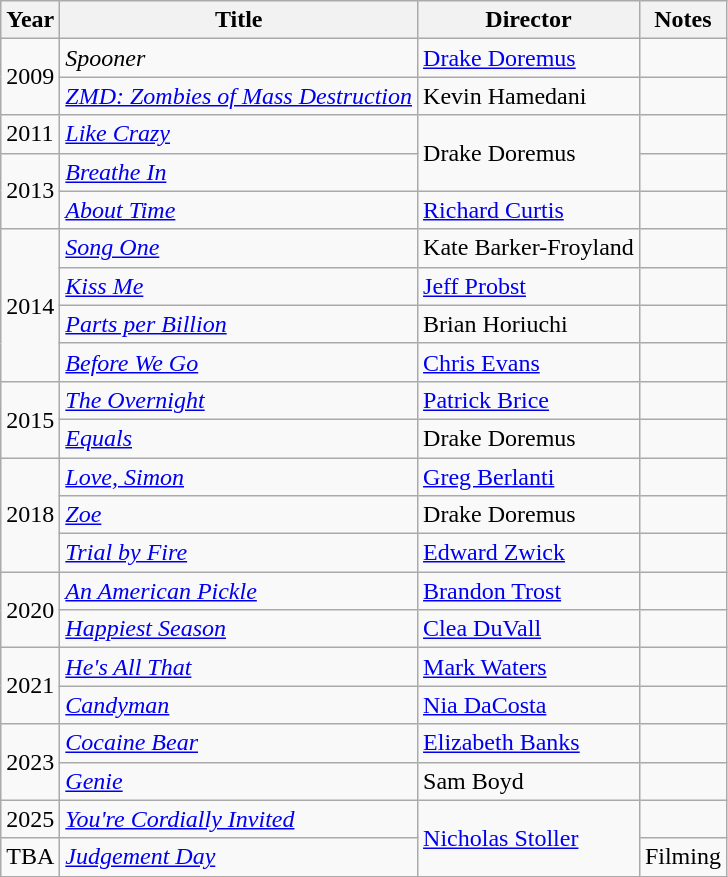<table class="wikitable">
<tr>
<th>Year</th>
<th>Title</th>
<th>Director</th>
<th>Notes</th>
</tr>
<tr>
<td rowspan=2>2009</td>
<td><em>Spooner</em></td>
<td><a href='#'>Drake Doremus</a></td>
<td></td>
</tr>
<tr>
<td><em><a href='#'>ZMD: Zombies of Mass Destruction</a></em></td>
<td>Kevin Hamedani</td>
<td></td>
</tr>
<tr>
<td>2011</td>
<td><em><a href='#'>Like Crazy</a></em></td>
<td rowspan=2>Drake Doremus</td>
<td></td>
</tr>
<tr>
<td rowspan=2>2013</td>
<td><em><a href='#'>Breathe In</a></em></td>
<td></td>
</tr>
<tr>
<td><em><a href='#'>About Time</a></em></td>
<td><a href='#'>Richard Curtis</a></td>
<td></td>
</tr>
<tr>
<td rowspan=4>2014</td>
<td><em><a href='#'>Song One</a></em></td>
<td>Kate Barker-Froyland</td>
<td></td>
</tr>
<tr>
<td><em><a href='#'>Kiss Me</a></em></td>
<td><a href='#'>Jeff Probst</a></td>
<td></td>
</tr>
<tr>
<td><em><a href='#'>Parts per Billion</a></em></td>
<td>Brian Horiuchi</td>
<td></td>
</tr>
<tr>
<td><em><a href='#'>Before We Go</a></em></td>
<td><a href='#'>Chris Evans</a></td>
<td></td>
</tr>
<tr>
<td rowspan=2>2015</td>
<td><em><a href='#'>The Overnight</a></em></td>
<td><a href='#'>Patrick Brice</a></td>
<td></td>
</tr>
<tr>
<td><em><a href='#'>Equals</a></em></td>
<td>Drake Doremus</td>
<td></td>
</tr>
<tr>
<td rowspan=3>2018</td>
<td><em><a href='#'>Love, Simon</a></em></td>
<td><a href='#'>Greg Berlanti</a></td>
<td></td>
</tr>
<tr>
<td><em><a href='#'>Zoe</a></em></td>
<td>Drake Doremus</td>
<td></td>
</tr>
<tr>
<td><em><a href='#'>Trial by Fire</a></em></td>
<td><a href='#'>Edward Zwick</a></td>
<td></td>
</tr>
<tr>
<td rowspan=2>2020</td>
<td><em><a href='#'>An American Pickle</a></em></td>
<td><a href='#'>Brandon Trost</a></td>
<td></td>
</tr>
<tr>
<td><em><a href='#'>Happiest Season</a></em></td>
<td><a href='#'>Clea DuVall</a></td>
<td></td>
</tr>
<tr>
<td rowspan=2>2021</td>
<td><em><a href='#'>He's All That</a></em></td>
<td><a href='#'>Mark Waters</a></td>
<td></td>
</tr>
<tr>
<td><em><a href='#'>Candyman</a></em></td>
<td><a href='#'>Nia DaCosta</a></td>
<td></td>
</tr>
<tr>
<td rowspan=2>2023</td>
<td><em><a href='#'>Cocaine Bear</a></em></td>
<td><a href='#'>Elizabeth Banks</a></td>
<td></td>
</tr>
<tr>
<td><em><a href='#'>Genie</a></em></td>
<td>Sam Boyd</td>
<td></td>
</tr>
<tr>
<td>2025</td>
<td><em><a href='#'>You're Cordially Invited</a></em></td>
<td rowspan="2"><a href='#'>Nicholas Stoller</a></td>
<td></td>
</tr>
<tr>
<td>TBA</td>
<td><em><a href='#'>Judgement Day</a></em></td>
<td>Filming</td>
</tr>
</table>
